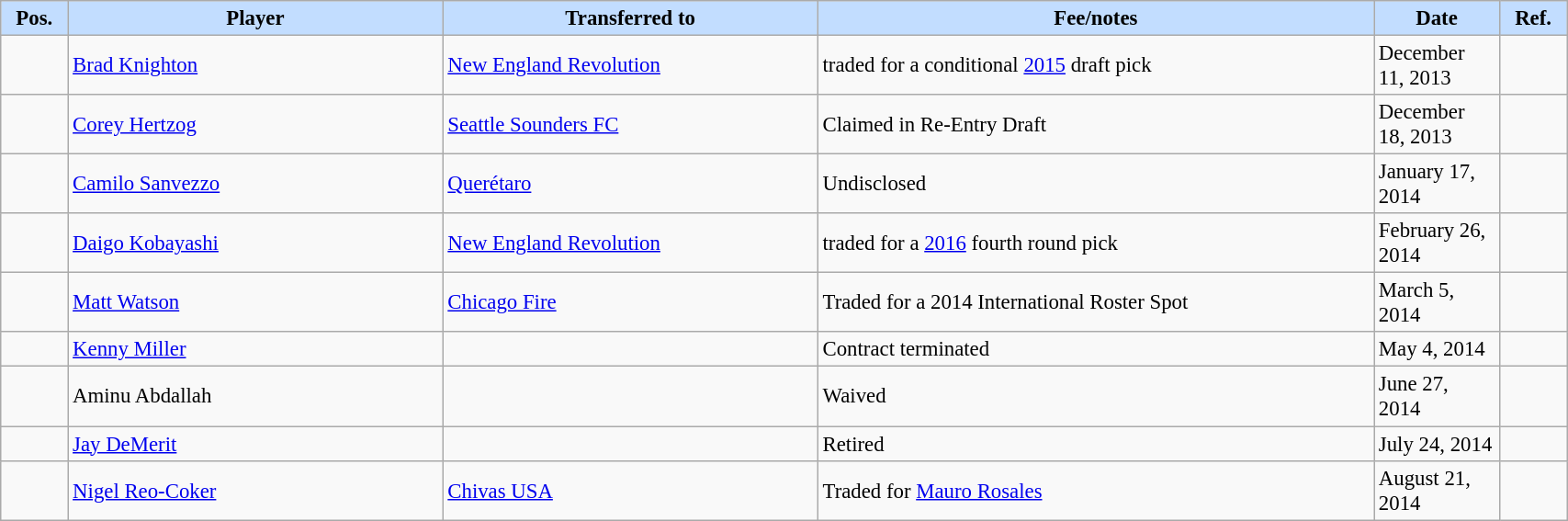<table class="wikitable sortable" style="width:90%; text-align:center; font-size:95%; text-align:left;">
<tr>
<th style="background:#c2ddff; width:30px;">Pos.</th>
<th style="background:#c2ddff; width:200px;">Player</th>
<th style="background:#c2ddff; width:200px;">Transferred to</th>
<th style="background:#c2ddff; width:300px;">Fee/notes</th>
<th style="background:#c2ddff; width:30px;">Date</th>
<th style="background:#c2ddff; width:30px;">Ref.</th>
</tr>
<tr>
<td align=center></td>
<td> <a href='#'>Brad Knighton</a></td>
<td> <a href='#'>New England Revolution</a></td>
<td>traded for a conditional <a href='#'>2015</a> draft pick</td>
<td>December 11, 2013</td>
<td></td>
</tr>
<tr>
<td align=center></td>
<td> <a href='#'>Corey Hertzog</a></td>
<td> <a href='#'>Seattle Sounders FC</a></td>
<td>Claimed in Re-Entry Draft</td>
<td>December 18, 2013</td>
<td></td>
</tr>
<tr>
<td align=center></td>
<td> <a href='#'>Camilo Sanvezzo</a></td>
<td> <a href='#'>Querétaro</a></td>
<td>Undisclosed</td>
<td>January 17, 2014</td>
<td></td>
</tr>
<tr>
<td align=center></td>
<td> <a href='#'>Daigo Kobayashi</a></td>
<td> <a href='#'>New England Revolution</a></td>
<td>traded for a <a href='#'>2016</a> fourth round pick</td>
<td>February 26, 2014</td>
<td></td>
</tr>
<tr>
<td align=center></td>
<td> <a href='#'>Matt Watson</a></td>
<td> <a href='#'>Chicago Fire</a></td>
<td>Traded for a 2014 International Roster Spot</td>
<td>March 5, 2014</td>
<td></td>
</tr>
<tr>
<td align=center></td>
<td> <a href='#'>Kenny Miller</a></td>
<td></td>
<td>Contract terminated</td>
<td>May 4, 2014</td>
<td></td>
</tr>
<tr>
<td align=center></td>
<td> Aminu Abdallah</td>
<td></td>
<td>Waived</td>
<td>June 27, 2014</td>
<td></td>
</tr>
<tr>
<td align=center></td>
<td> <a href='#'>Jay DeMerit</a></td>
<td></td>
<td>Retired</td>
<td>July 24, 2014</td>
<td></td>
</tr>
<tr>
<td align=center></td>
<td> <a href='#'>Nigel Reo-Coker</a></td>
<td><a href='#'>Chivas USA</a></td>
<td>Traded for <a href='#'>Mauro Rosales</a></td>
<td>August 21, 2014</td>
<td></td>
</tr>
</table>
